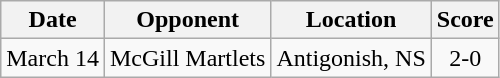<table class="wikitable">
<tr>
<th>Date</th>
<th>Opponent</th>
<th>Location</th>
<th>Score</th>
</tr>
<tr align="center" bgcolor="">
<td>March 14</td>
<td>McGill Martlets</td>
<td>Antigonish, NS</td>
<td>2-0</td>
</tr>
</table>
